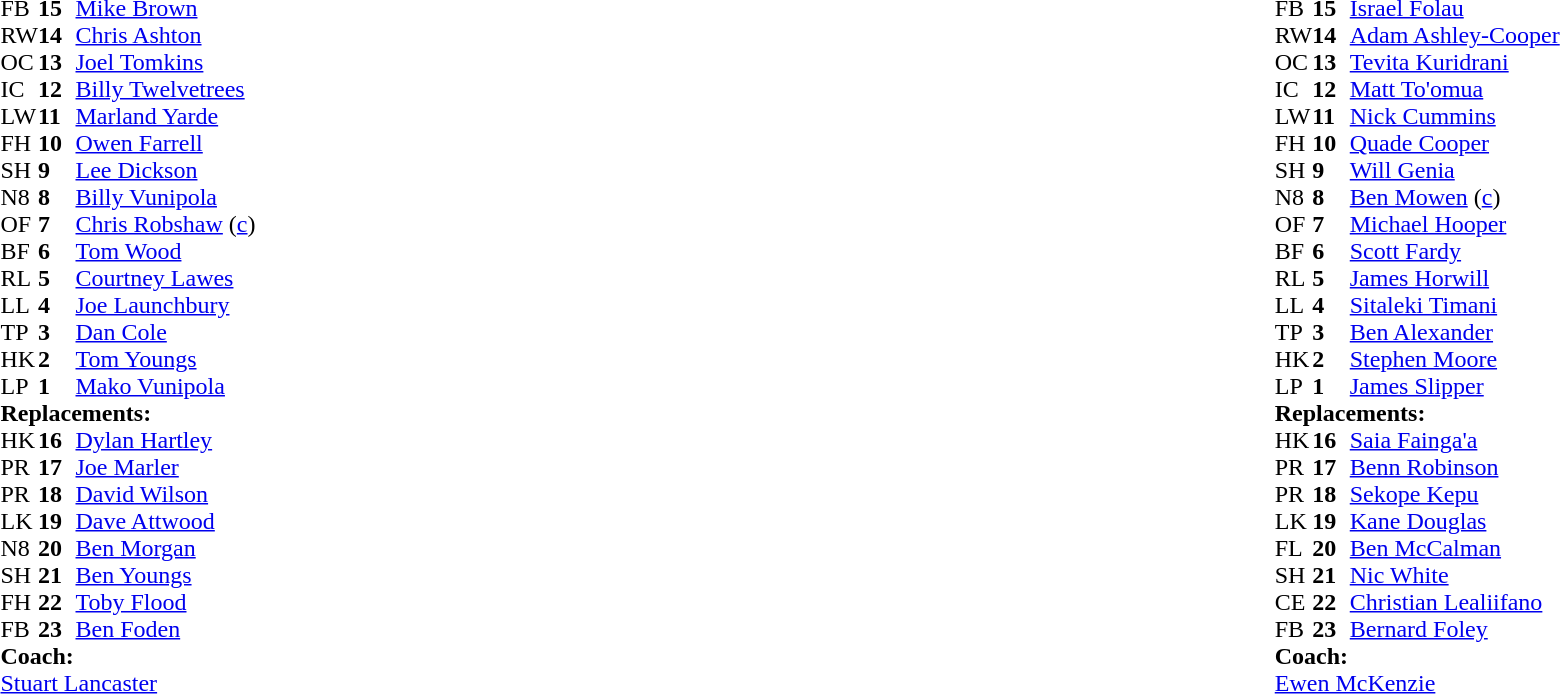<table width="100%">
<tr>
<td valign="top" width="50%"><br><table style="font-size: 100%" cellspacing="0" cellpadding="0">
<tr>
<th width="25"></th>
<th width="25"></th>
</tr>
<tr>
<td>FB</td>
<td><strong>15</strong></td>
<td><a href='#'>Mike Brown</a></td>
</tr>
<tr>
<td>RW</td>
<td><strong>14</strong></td>
<td><a href='#'>Chris Ashton</a></td>
</tr>
<tr>
<td>OC</td>
<td><strong>13</strong></td>
<td><a href='#'>Joel Tomkins</a></td>
</tr>
<tr>
<td>IC</td>
<td><strong>12</strong></td>
<td><a href='#'>Billy Twelvetrees</a></td>
<td></td>
<td></td>
</tr>
<tr>
<td>LW</td>
<td><strong>11</strong></td>
<td><a href='#'>Marland Yarde</a></td>
</tr>
<tr>
<td>FH</td>
<td><strong>10</strong></td>
<td><a href='#'>Owen Farrell</a></td>
</tr>
<tr>
<td>SH</td>
<td><strong>9</strong></td>
<td><a href='#'>Lee Dickson</a></td>
<td></td>
<td></td>
</tr>
<tr>
<td>N8</td>
<td><strong>8</strong></td>
<td><a href='#'>Billy Vunipola</a></td>
<td></td>
<td></td>
</tr>
<tr>
<td>OF</td>
<td><strong>7</strong></td>
<td><a href='#'>Chris Robshaw</a> (<a href='#'>c</a>)</td>
</tr>
<tr>
<td>BF</td>
<td><strong>6</strong></td>
<td><a href='#'>Tom Wood</a></td>
</tr>
<tr>
<td>RL</td>
<td><strong>5</strong></td>
<td><a href='#'>Courtney Lawes</a></td>
</tr>
<tr>
<td>LL</td>
<td><strong>4</strong></td>
<td><a href='#'>Joe Launchbury</a></td>
<td></td>
<td></td>
</tr>
<tr>
<td>TP</td>
<td><strong>3</strong></td>
<td><a href='#'>Dan Cole</a></td>
<td></td>
<td></td>
</tr>
<tr>
<td>HK</td>
<td><strong>2</strong></td>
<td><a href='#'>Tom Youngs</a></td>
<td></td>
<td></td>
</tr>
<tr>
<td>LP</td>
<td><strong>1</strong></td>
<td><a href='#'>Mako Vunipola</a></td>
<td></td>
<td></td>
</tr>
<tr>
<td colspan=3><strong>Replacements:</strong></td>
</tr>
<tr>
<td>HK</td>
<td><strong>16</strong></td>
<td><a href='#'>Dylan Hartley</a></td>
<td></td>
<td></td>
</tr>
<tr>
<td>PR</td>
<td><strong>17</strong></td>
<td><a href='#'>Joe Marler</a></td>
<td></td>
<td></td>
</tr>
<tr>
<td>PR</td>
<td><strong>18</strong></td>
<td><a href='#'>David Wilson</a></td>
<td></td>
<td></td>
</tr>
<tr>
<td>LK</td>
<td><strong>19</strong></td>
<td><a href='#'>Dave Attwood</a></td>
<td></td>
<td></td>
</tr>
<tr>
<td>N8</td>
<td><strong>20</strong></td>
<td><a href='#'>Ben Morgan</a></td>
<td></td>
<td></td>
</tr>
<tr>
<td>SH</td>
<td><strong>21</strong></td>
<td><a href='#'>Ben Youngs</a></td>
<td></td>
<td></td>
</tr>
<tr>
<td>FH</td>
<td><strong>22</strong></td>
<td><a href='#'>Toby Flood</a></td>
<td></td>
<td></td>
</tr>
<tr>
<td>FB</td>
<td><strong>23</strong></td>
<td><a href='#'>Ben Foden</a></td>
</tr>
<tr>
<td colspan=3><strong>Coach:</strong></td>
</tr>
<tr>
<td colspan="4"> <a href='#'>Stuart Lancaster</a></td>
</tr>
</table>
</td>
<td valign="top" width="50%"><br><table style="font-size: 100%" cellspacing="0" cellpadding="0" align="center">
<tr>
<th width="25"></th>
<th width="25"></th>
</tr>
<tr>
<td>FB</td>
<td><strong>15</strong></td>
<td><a href='#'>Israel Folau</a></td>
</tr>
<tr>
<td>RW</td>
<td><strong>14</strong></td>
<td><a href='#'>Adam Ashley-Cooper</a></td>
<td></td>
<td colspan=2></td>
</tr>
<tr>
<td>OC</td>
<td><strong>13</strong></td>
<td><a href='#'>Tevita Kuridrani</a></td>
</tr>
<tr>
<td>IC</td>
<td><strong>12</strong></td>
<td><a href='#'>Matt To'omua</a></td>
</tr>
<tr>
<td>LW</td>
<td><strong>11</strong></td>
<td><a href='#'>Nick Cummins</a></td>
</tr>
<tr>
<td>FH</td>
<td><strong>10</strong></td>
<td><a href='#'>Quade Cooper</a></td>
</tr>
<tr>
<td>SH</td>
<td><strong>9</strong></td>
<td><a href='#'>Will Genia</a></td>
<td></td>
<td></td>
</tr>
<tr>
<td>N8</td>
<td><strong>8</strong></td>
<td><a href='#'>Ben Mowen</a> (<a href='#'>c</a>)</td>
</tr>
<tr>
<td>OF</td>
<td><strong>7</strong></td>
<td><a href='#'>Michael Hooper</a></td>
</tr>
<tr>
<td>BF</td>
<td><strong>6</strong></td>
<td><a href='#'>Scott Fardy</a></td>
<td></td>
<td></td>
</tr>
<tr>
<td>RL</td>
<td><strong>5</strong></td>
<td><a href='#'>James Horwill</a></td>
</tr>
<tr>
<td>LL</td>
<td><strong>4</strong></td>
<td><a href='#'>Sitaleki Timani</a></td>
<td></td>
<td></td>
</tr>
<tr>
<td>TP</td>
<td><strong>3</strong></td>
<td><a href='#'>Ben Alexander</a></td>
<td></td>
<td></td>
</tr>
<tr>
<td>HK</td>
<td><strong>2</strong></td>
<td><a href='#'>Stephen Moore</a></td>
<td></td>
<td></td>
</tr>
<tr>
<td>LP</td>
<td><strong>1</strong></td>
<td><a href='#'>James Slipper</a></td>
<td></td>
<td></td>
</tr>
<tr>
<td colspan=3><strong>Replacements:</strong></td>
</tr>
<tr>
<td>HK</td>
<td><strong>16</strong></td>
<td><a href='#'>Saia Fainga'a</a></td>
<td></td>
<td></td>
</tr>
<tr>
<td>PR</td>
<td><strong>17</strong></td>
<td><a href='#'>Benn Robinson</a></td>
<td></td>
<td></td>
</tr>
<tr>
<td>PR</td>
<td><strong>18</strong></td>
<td><a href='#'>Sekope Kepu</a></td>
<td></td>
<td></td>
</tr>
<tr>
<td>LK</td>
<td><strong>19</strong></td>
<td><a href='#'>Kane Douglas</a></td>
<td></td>
<td></td>
</tr>
<tr>
<td>FL</td>
<td><strong>20</strong></td>
<td><a href='#'>Ben McCalman</a></td>
<td></td>
<td></td>
</tr>
<tr>
<td>SH</td>
<td><strong>21</strong></td>
<td><a href='#'>Nic White</a></td>
<td></td>
<td></td>
</tr>
<tr>
<td>CE</td>
<td><strong>22</strong></td>
<td><a href='#'>Christian Lealiifano</a></td>
</tr>
<tr>
<td>FB</td>
<td><strong>23</strong></td>
<td><a href='#'>Bernard Foley</a></td>
<td></td>
<td></td>
<td></td>
</tr>
<tr>
<td colspan=3><strong>Coach:</strong></td>
</tr>
<tr>
<td colspan="4"> <a href='#'>Ewen McKenzie</a></td>
</tr>
</table>
</td>
</tr>
</table>
